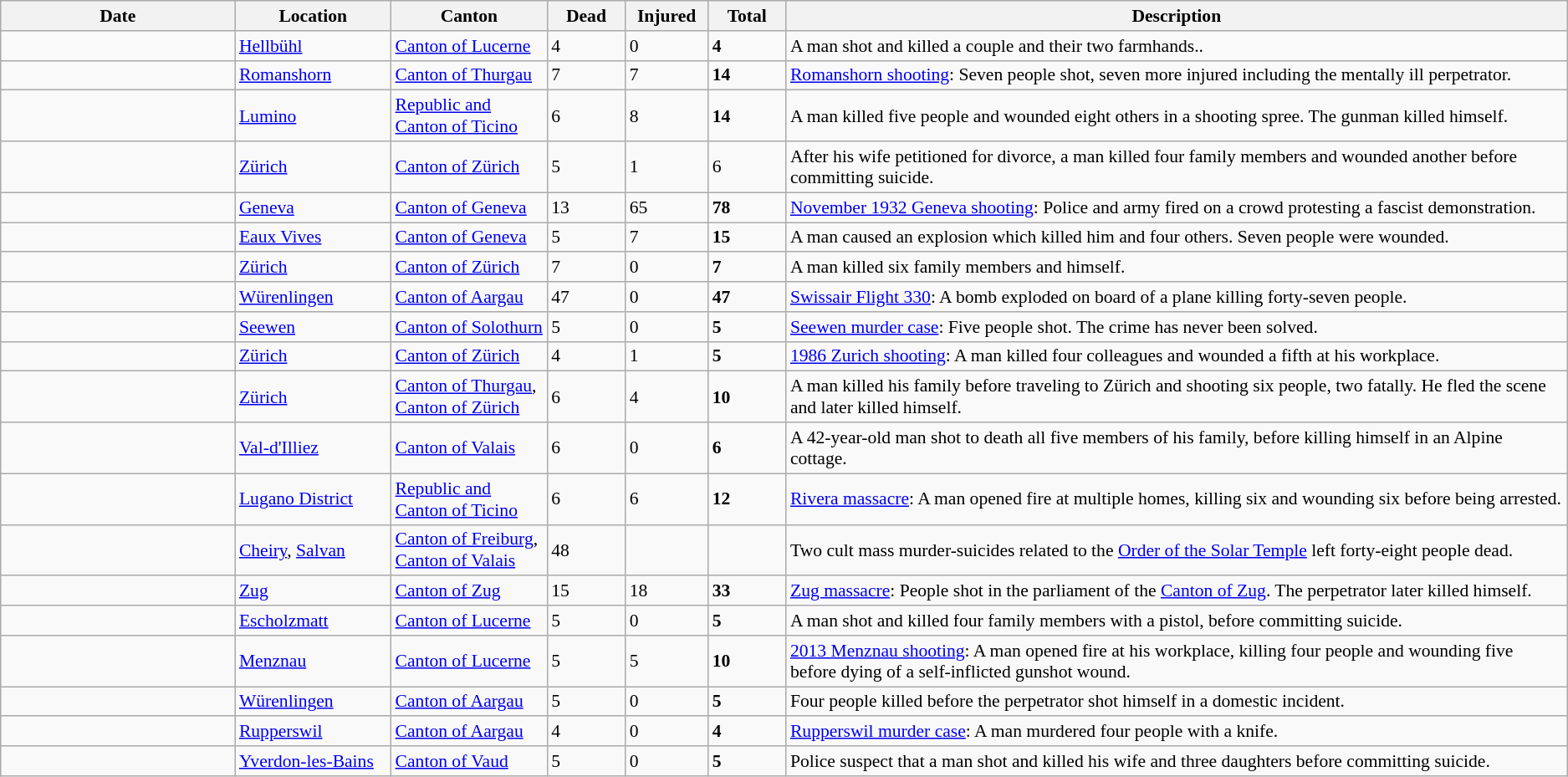<table class="sortable wikitable" style="font-size:90%;">
<tr>
<th width=12%>Date</th>
<th width=8%>Location</th>
<th width=8%>Canton</th>
<th width=4%>Dead</th>
<th width=4%>Injured</th>
<th width=4%>Total</th>
<th class="unsortable" width=40%>Description</th>
</tr>
<tr>
<td></td>
<td><a href='#'>Hellbühl</a></td>
<td><a href='#'>Canton of Lucerne</a></td>
<td>4</td>
<td>0</td>
<td><strong>4</strong></td>
<td>A man shot and killed a couple and their two farmhands..</td>
</tr>
<tr>
<td></td>
<td><a href='#'>Romanshorn</a></td>
<td><a href='#'>Canton of Thurgau</a></td>
<td>7</td>
<td>7</td>
<td><strong>14</strong></td>
<td><a href='#'>Romanshorn shooting</a>: Seven people shot, seven more injured including the mentally ill perpetrator.</td>
</tr>
<tr>
<td></td>
<td><a href='#'>Lumino</a></td>
<td><a href='#'>Republic and Canton of Ticino</a></td>
<td>6</td>
<td>8</td>
<td><strong>14</strong></td>
<td>A man killed five people and wounded eight others in a shooting spree. The gunman killed himself.</td>
</tr>
<tr>
<td></td>
<td><a href='#'>Zürich</a></td>
<td><a href='#'>Canton of Zürich</a></td>
<td>5</td>
<td>1</td>
<td>6</td>
<td>After his wife petitioned for divorce, a man killed four family members and wounded another before committing suicide.</td>
</tr>
<tr>
<td></td>
<td><a href='#'>Geneva</a></td>
<td><a href='#'>Canton of Geneva</a></td>
<td>13</td>
<td>65</td>
<td><strong>78</strong></td>
<td><a href='#'>November 1932 Geneva shooting</a>: Police and army fired on a crowd protesting a fascist demonstration.</td>
</tr>
<tr>
<td></td>
<td><a href='#'>Eaux Vives</a></td>
<td><a href='#'>Canton of Geneva</a></td>
<td>5</td>
<td>7</td>
<td><strong>15</strong></td>
<td>A man caused an explosion which killed him and four others. Seven people were wounded.</td>
</tr>
<tr>
<td></td>
<td><a href='#'>Zürich</a></td>
<td><a href='#'>Canton of Zürich</a></td>
<td>7</td>
<td>0</td>
<td><strong>7</strong></td>
<td>A man killed six family members and himself.</td>
</tr>
<tr>
<td></td>
<td><a href='#'>Würenlingen</a></td>
<td><a href='#'>Canton of Aargau</a></td>
<td>47</td>
<td>0</td>
<td><strong>47</strong></td>
<td><a href='#'>Swissair Flight 330</a>: A bomb exploded on board of a plane killing forty-seven people.</td>
</tr>
<tr>
<td></td>
<td><a href='#'>Seewen</a></td>
<td><a href='#'>Canton of Solothurn</a></td>
<td>5</td>
<td>0</td>
<td><strong>5</strong></td>
<td><a href='#'>Seewen murder case</a>: Five people shot. The crime has never been solved.</td>
</tr>
<tr>
<td></td>
<td><a href='#'>Zürich</a></td>
<td><a href='#'>Canton of Zürich</a></td>
<td>4</td>
<td>1</td>
<td><strong>5</strong></td>
<td><a href='#'>1986 Zurich shooting</a>: A man killed four colleagues and wounded a fifth at his workplace.</td>
</tr>
<tr>
<td></td>
<td><a href='#'>Zürich</a></td>
<td><a href='#'>Canton of Thurgau</a>, <a href='#'>Canton of Zürich</a></td>
<td>6</td>
<td>4</td>
<td><strong>10</strong></td>
<td>A man killed his family before traveling to Zürich and shooting six people, two fatally. He fled the scene and later killed himself.</td>
</tr>
<tr>
<td></td>
<td><a href='#'>Val-d'Illiez</a></td>
<td><a href='#'>Canton of Valais</a></td>
<td>6</td>
<td>0</td>
<td><strong>6</strong></td>
<td>A 42-year-old man shot to death all five members of his family, before killing himself in an Alpine cottage.</td>
</tr>
<tr>
<td></td>
<td><a href='#'>Lugano District</a></td>
<td><a href='#'>Republic and Canton of Ticino</a></td>
<td>6</td>
<td>6</td>
<td><strong>12</strong></td>
<td><a href='#'>Rivera massacre</a>: A man opened fire at multiple homes, killing six and wounding six before being arrested.</td>
</tr>
<tr>
<td></td>
<td><a href='#'>Cheiry</a>, <a href='#'>Salvan</a></td>
<td><a href='#'>Canton of Freiburg</a>, <a href='#'>Canton of Valais</a></td>
<td>48</td>
<td></td>
<td></td>
<td>Two cult mass murder-suicides related to the <a href='#'>Order of the Solar Temple</a> left forty-eight people dead.</td>
</tr>
<tr>
<td></td>
<td><a href='#'>Zug</a></td>
<td><a href='#'>Canton of Zug</a></td>
<td>15</td>
<td>18</td>
<td><strong>33</strong></td>
<td><a href='#'>Zug massacre</a>: People shot in the parliament of the <a href='#'>Canton of Zug</a>. The perpetrator later killed himself.</td>
</tr>
<tr>
<td></td>
<td><a href='#'>Escholzmatt</a></td>
<td><a href='#'>Canton of Lucerne</a></td>
<td>5</td>
<td>0</td>
<td><strong>5</strong></td>
<td>A man shot and killed four family members with a pistol, before committing suicide.</td>
</tr>
<tr>
<td></td>
<td><a href='#'>Menznau</a></td>
<td><a href='#'>Canton of Lucerne</a></td>
<td>5</td>
<td>5</td>
<td><strong>10</strong></td>
<td><a href='#'>2013 Menznau shooting</a>: A man opened fire at his workplace, killing four people and wounding five before dying of a self-inflicted gunshot wound.</td>
</tr>
<tr>
<td></td>
<td><a href='#'>Würenlingen</a></td>
<td><a href='#'>Canton of Aargau</a></td>
<td>5</td>
<td>0</td>
<td><strong>5</strong></td>
<td>Four people killed before the perpetrator shot himself in a domestic incident.</td>
</tr>
<tr>
<td></td>
<td><a href='#'>Rupperswil</a></td>
<td><a href='#'>Canton of Aargau</a></td>
<td>4</td>
<td>0</td>
<td><strong>4</strong></td>
<td><a href='#'>Rupperswil murder case</a>: A man murdered four people with a knife.</td>
</tr>
<tr>
<td></td>
<td><a href='#'>Yverdon-les-Bains</a></td>
<td><a href='#'>Canton of Vaud</a></td>
<td>5</td>
<td>0</td>
<td><strong>5</strong></td>
<td>Police suspect that a man shot and killed his wife and three daughters before committing suicide.</td>
</tr>
</table>
